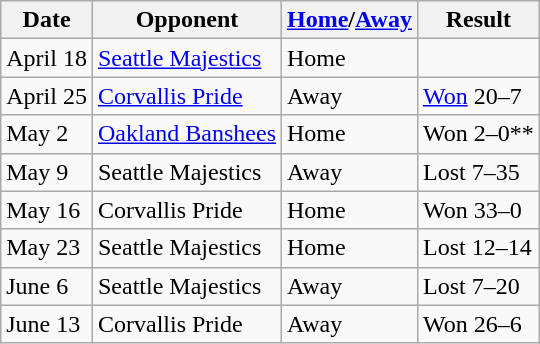<table class="wikitable">
<tr>
<th>Date</th>
<th>Opponent</th>
<th><a href='#'>Home</a>/<a href='#'>Away</a></th>
<th>Result</th>
</tr>
<tr>
<td>April 18</td>
<td><a href='#'>Seattle Majestics</a></td>
<td>Home</td>
<td></td>
</tr>
<tr>
<td>April 25</td>
<td><a href='#'>Corvallis Pride</a></td>
<td>Away</td>
<td><a href='#'>Won</a> 20–7</td>
</tr>
<tr>
<td>May 2</td>
<td><a href='#'>Oakland Banshees</a></td>
<td>Home</td>
<td>Won 2–0**</td>
</tr>
<tr>
<td>May 9</td>
<td>Seattle Majestics</td>
<td>Away</td>
<td>Lost 7–35</td>
</tr>
<tr>
<td>May 16</td>
<td>Corvallis Pride</td>
<td>Home</td>
<td>Won 33–0</td>
</tr>
<tr>
<td>May 23</td>
<td>Seattle Majestics</td>
<td>Home</td>
<td>Lost 12–14</td>
</tr>
<tr>
<td>June 6</td>
<td>Seattle Majestics</td>
<td>Away</td>
<td>Lost 7–20</td>
</tr>
<tr>
<td>June 13</td>
<td>Corvallis Pride</td>
<td>Away</td>
<td>Won 26–6</td>
</tr>
</table>
